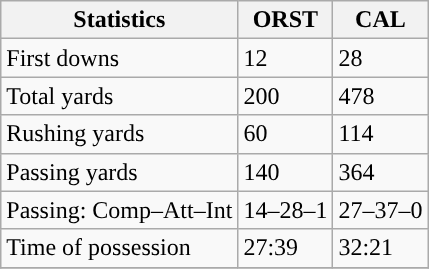<table class="wikitable" style="float: left;">
<tr>
<th>Statistics</th>
<th>ORST</th>
<th>CAL</th>
</tr>
<tr>
<td>First downs</td>
<td>12</td>
<td>28</td>
</tr>
<tr>
<td>Total yards</td>
<td>200</td>
<td>478</td>
</tr>
<tr>
<td>Rushing yards</td>
<td>60</td>
<td>114</td>
</tr>
<tr>
<td>Passing yards</td>
<td>140</td>
<td>364</td>
</tr>
<tr>
<td>Passing: Comp–Att–Int</td>
<td>14–28–1</td>
<td>27–37–0</td>
</tr>
<tr>
<td>Time of possession</td>
<td>27:39</td>
<td>32:21</td>
</tr>
<tr>
</tr>
</table>
